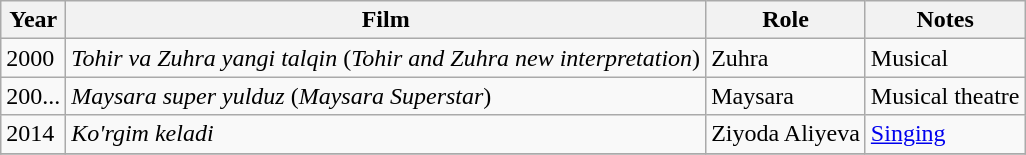<table class="wikitable sortable">
<tr>
<th>Year</th>
<th>Film</th>
<th>Role</th>
<th class = "unsortable">Notes</th>
</tr>
<tr>
<td rowspan=1>2000</td>
<td><em>Tohir va Zuhra yangi talqin</em> (<em>Tohir and Zuhra new interpretation</em>)</td>
<td>Zuhra</td>
<td>Musical</td>
</tr>
<tr>
<td rowspan=1>200...</td>
<td><em>Maysara super yulduz</em> (<em>Maysara Superstar</em>)</td>
<td>Maysara</td>
<td>Musical theatre</td>
</tr>
<tr>
<td rowspan=1>2014</td>
<td><em>Ko'rgim keladi</em></td>
<td>Ziyoda Aliyeva</td>
<td><a href='#'>Singing</a></td>
</tr>
<tr>
</tr>
</table>
